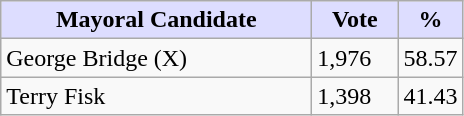<table class="wikitable">
<tr>
<th style="background:#ddf; width:200px;">Mayoral Candidate </th>
<th style="background:#ddf; width:50px;">Vote</th>
<th style="background:#ddf; width:30px;">%</th>
</tr>
<tr>
<td>George Bridge (X)</td>
<td>1,976</td>
<td>58.57</td>
</tr>
<tr>
<td>Terry Fisk</td>
<td>1,398</td>
<td>41.43</td>
</tr>
</table>
